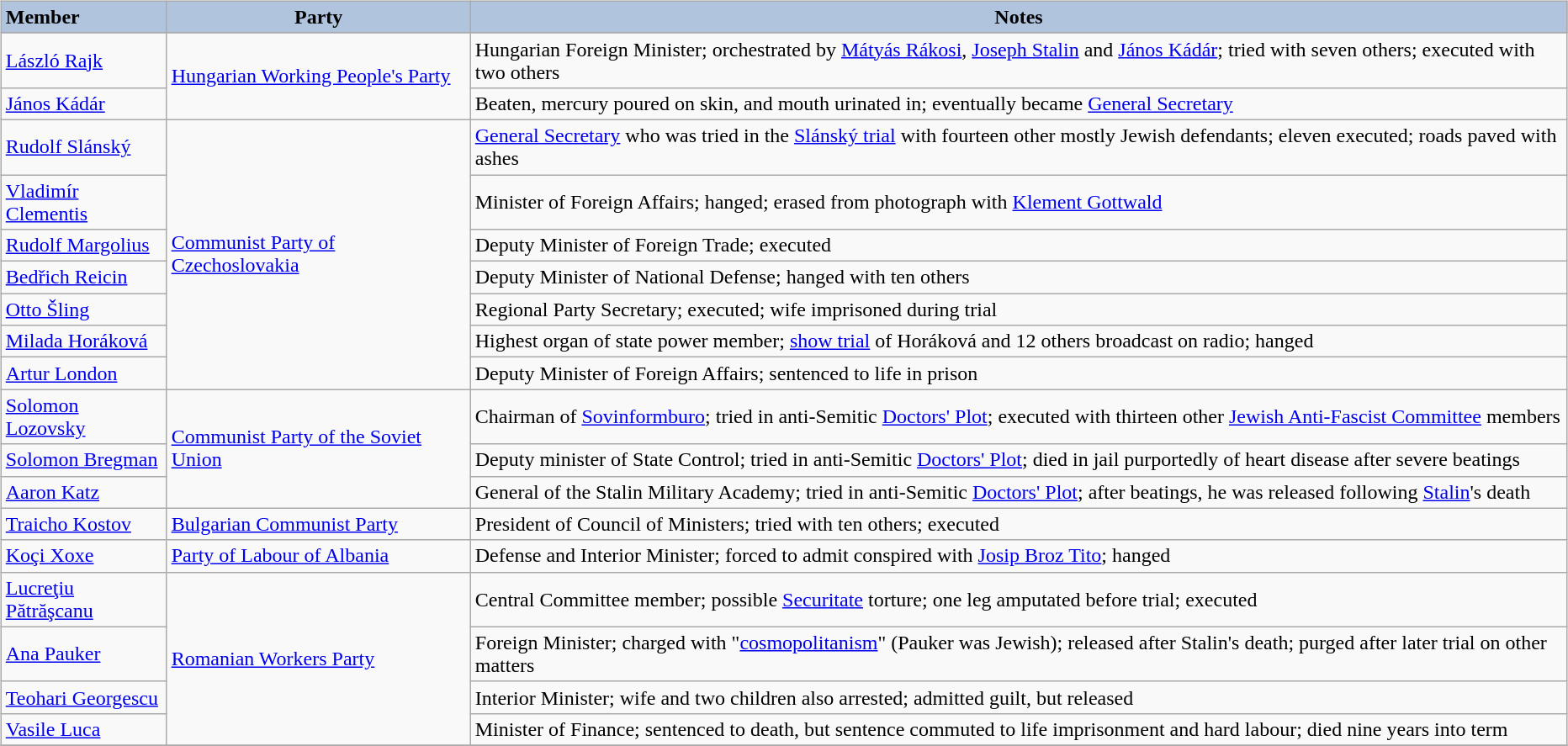<table class="toccolours">
<tr>
<th></th>
</tr>
<tr>
<td><br><table class="wikitable sortable" style="text-align: left">
<tr bgcolor="#cccccc">
<th style="text-align: left;background:#B0C4DE">Member</th>
<th style="background:#B0C4DE">Party</th>
<th style="background:#B0C4DE">Notes</th>
</tr>
<tr>
<td align=left><a href='#'>László Rajk</a></td>
<td rowspan="2"><a href='#'>Hungarian Working People's Party</a></td>
<td>Hungarian Foreign Minister; orchestrated by <a href='#'>Mátyás Rákosi</a>, <a href='#'>Joseph Stalin</a> and <a href='#'>János Kádár</a>; tried with seven others; executed with two others</td>
</tr>
<tr>
<td align=left><a href='#'>János Kádár</a></td>
<td>Beaten, mercury poured on skin, and mouth urinated in; eventually became <a href='#'>General Secretary</a></td>
</tr>
<tr>
<td align=left><a href='#'>Rudolf Slánský</a></td>
<td rowspan="7"><a href='#'>Communist Party of Czechoslovakia</a></td>
<td><a href='#'>General Secretary</a> who was tried in the <a href='#'>Slánský trial</a> with fourteen other mostly Jewish defendants; eleven executed; roads paved with ashes</td>
</tr>
<tr>
<td align=left><a href='#'>Vladimír Clementis</a></td>
<td>Minister of Foreign Affairs; hanged; erased from photograph with <a href='#'>Klement Gottwald</a></td>
</tr>
<tr>
<td><a href='#'>Rudolf Margolius</a></td>
<td>Deputy Minister of Foreign Trade; executed</td>
</tr>
<tr>
<td><a href='#'>Bedřich Reicin</a></td>
<td>Deputy Minister of National Defense; hanged with ten others</td>
</tr>
<tr>
<td><a href='#'>Otto Šling</a></td>
<td>Regional Party Secretary; executed; wife imprisoned during trial</td>
</tr>
<tr>
<td><a href='#'>Milada Horáková</a></td>
<td>Highest organ of state power member; <a href='#'>show trial</a> of Horáková and 12 others broadcast on radio; hanged</td>
</tr>
<tr>
<td><a href='#'>Artur London</a></td>
<td>Deputy Minister of Foreign Affairs; sentenced to life in prison</td>
</tr>
<tr>
<td align=left><a href='#'>Solomon Lozovsky</a></td>
<td rowspan="3"><a href='#'>Communist Party of the Soviet Union</a></td>
<td>Chairman of <a href='#'>Sovinformburo</a>; tried in anti-Semitic <a href='#'>Doctors' Plot</a>; executed with thirteen other <a href='#'>Jewish Anti-Fascist Committee</a> members</td>
</tr>
<tr>
<td align=left><a href='#'>Solomon Bregman</a></td>
<td>Deputy minister of State Control; tried in anti-Semitic <a href='#'>Doctors' Plot</a>; died in jail purportedly of heart disease after severe beatings</td>
</tr>
<tr>
<td align=left><a href='#'>Aaron Katz</a></td>
<td>General of the Stalin Military Academy; tried in anti-Semitic <a href='#'>Doctors' Plot</a>; after beatings, he was released following <a href='#'>Stalin</a>'s death</td>
</tr>
<tr>
<td align=left><a href='#'>Traicho Kostov</a></td>
<td><a href='#'>Bulgarian Communist Party</a></td>
<td>President of Council of Ministers; tried with ten others; executed</td>
</tr>
<tr>
<td align=left><a href='#'>Koçi Xoxe</a></td>
<td><a href='#'>Party of Labour of Albania</a></td>
<td>Defense and Interior Minister; forced to admit conspired with <a href='#'>Josip Broz Tito</a>; hanged</td>
</tr>
<tr>
<td align=left><a href='#'>Lucreţiu Pătrăşcanu</a></td>
<td rowspan="4"><a href='#'>Romanian Workers Party</a></td>
<td>Central Committee member; possible <a href='#'>Securitate</a> torture; one leg amputated before trial; executed</td>
</tr>
<tr>
<td align=left><a href='#'>Ana Pauker</a></td>
<td>Foreign Minister; charged with "<a href='#'>cosmopolitanism</a>" (Pauker was Jewish); released after Stalin's death; purged after later trial on other matters</td>
</tr>
<tr>
<td align=left><a href='#'>Teohari Georgescu</a></td>
<td>Interior Minister; wife and two children also arrested; admitted guilt, but released</td>
</tr>
<tr>
<td align=left><a href='#'>Vasile Luca</a></td>
<td>Minister of Finance; sentenced to death, but sentence commuted to life imprisonment and hard labour; died nine years into term</td>
</tr>
<tr bgcolor="#cccccc">
</tr>
</table>
</td>
</tr>
<tr>
</tr>
</table>
